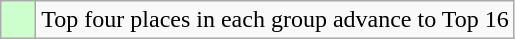<table class="wikitable">
<tr>
<td style="background: #ccffcc;">    </td>
<td>Top four places in each group advance to Top 16</td>
</tr>
</table>
